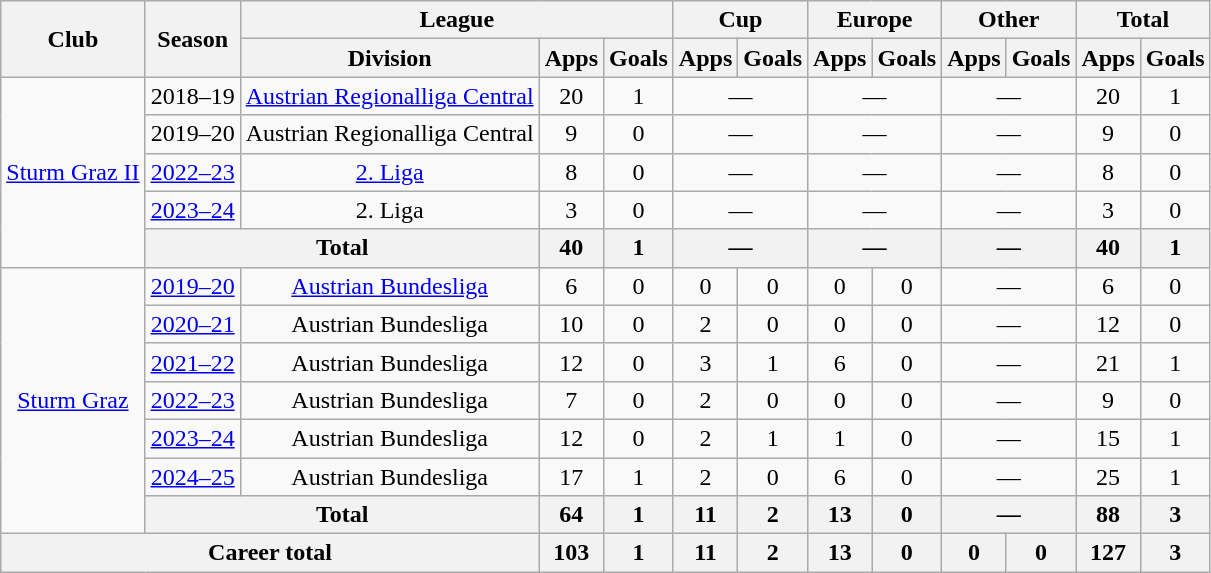<table class="wikitable" style="text-align: center;">
<tr>
<th rowspan="2">Club</th>
<th rowspan="2">Season</th>
<th colspan="3">League</th>
<th colspan="2">Cup</th>
<th colspan="2">Europe</th>
<th colspan="2">Other</th>
<th colspan="2">Total</th>
</tr>
<tr>
<th>Division</th>
<th>Apps</th>
<th>Goals</th>
<th>Apps</th>
<th>Goals</th>
<th>Apps</th>
<th>Goals</th>
<th>Apps</th>
<th>Goals</th>
<th>Apps</th>
<th>Goals</th>
</tr>
<tr>
<td rowspan="5"><a href='#'>Sturm Graz II</a></td>
<td>2018–19</td>
<td><a href='#'>Austrian Regionalliga Central</a></td>
<td>20</td>
<td>1</td>
<td colspan="2">—</td>
<td colspan="2">—</td>
<td colspan="2">—</td>
<td>20</td>
<td>1</td>
</tr>
<tr>
<td>2019–20</td>
<td>Austrian Regionalliga Central</td>
<td>9</td>
<td>0</td>
<td colspan="2">—</td>
<td colspan="2">—</td>
<td colspan="2">—</td>
<td>9</td>
<td>0</td>
</tr>
<tr>
<td><a href='#'>2022–23</a></td>
<td><a href='#'>2. Liga</a></td>
<td>8</td>
<td>0</td>
<td colspan="2">—</td>
<td colspan="2">—</td>
<td colspan="2">—</td>
<td>8</td>
<td>0</td>
</tr>
<tr>
<td><a href='#'>2023–24</a></td>
<td>2. Liga</td>
<td>3</td>
<td>0</td>
<td colspan="2">—</td>
<td colspan="2">—</td>
<td colspan="2">—</td>
<td>3</td>
<td>0</td>
</tr>
<tr>
<th colspan="2">Total</th>
<th>40</th>
<th>1</th>
<th colspan="2">—</th>
<th colspan="2">—</th>
<th colspan="2">—</th>
<th>40</th>
<th>1</th>
</tr>
<tr>
<td rowspan="7"><a href='#'>Sturm Graz</a></td>
<td><a href='#'>2019–20</a></td>
<td><a href='#'>Austrian Bundesliga</a></td>
<td>6</td>
<td>0</td>
<td>0</td>
<td>0</td>
<td>0</td>
<td>0</td>
<td colspan="2">—</td>
<td>6</td>
<td>0</td>
</tr>
<tr>
<td><a href='#'>2020–21</a></td>
<td>Austrian Bundesliga</td>
<td>10</td>
<td>0</td>
<td>2</td>
<td>0</td>
<td>0</td>
<td>0</td>
<td colspan="2">—</td>
<td>12</td>
<td>0</td>
</tr>
<tr>
<td><a href='#'>2021–22</a></td>
<td>Austrian Bundesliga</td>
<td>12</td>
<td>0</td>
<td>3</td>
<td>1</td>
<td>6</td>
<td>0</td>
<td colspan="2">—</td>
<td>21</td>
<td>1</td>
</tr>
<tr>
<td><a href='#'>2022–23</a></td>
<td>Austrian Bundesliga</td>
<td>7</td>
<td>0</td>
<td>2</td>
<td>0</td>
<td>0</td>
<td>0</td>
<td colspan="2">—</td>
<td>9</td>
<td>0</td>
</tr>
<tr>
<td><a href='#'>2023–24</a></td>
<td>Austrian Bundesliga</td>
<td>12</td>
<td>0</td>
<td>2</td>
<td>1</td>
<td>1</td>
<td>0</td>
<td colspan="2">—</td>
<td>15</td>
<td>1</td>
</tr>
<tr>
<td><a href='#'>2024–25</a></td>
<td>Austrian Bundesliga</td>
<td>17</td>
<td>1</td>
<td>2</td>
<td>0</td>
<td>6</td>
<td>0</td>
<td colspan="2">—</td>
<td>25</td>
<td>1</td>
</tr>
<tr>
<th colspan="2">Total</th>
<th>64</th>
<th>1</th>
<th>11</th>
<th>2</th>
<th>13</th>
<th>0</th>
<th colspan="2">—</th>
<th>88</th>
<th>3</th>
</tr>
<tr>
<th colspan="3">Career total</th>
<th>103</th>
<th>1</th>
<th>11</th>
<th>2</th>
<th>13</th>
<th>0</th>
<th>0</th>
<th>0</th>
<th>127</th>
<th>3</th>
</tr>
</table>
